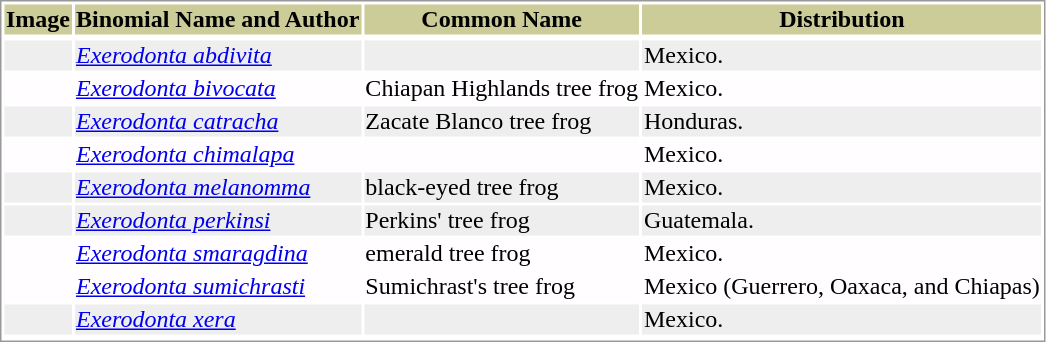<table style="text-align:left; border:1px solid #999999; ">
<tr style="background:#CCCC99; text-align: center; ">
<th>Image</th>
<th>Binomial Name and Author</th>
<th>Common Name</th>
<th>Distribution</th>
</tr>
<tr>
</tr>
<tr style="background:#EEEEEE;">
<td></td>
<td><em><a href='#'>Exerodonta abdivita</a></em> </td>
<td></td>
<td>Mexico.</td>
</tr>
<tr style="background:#FFFDFF;">
<td></td>
<td><em><a href='#'>Exerodonta bivocata</a></em> </td>
<td>Chiapan Highlands tree frog</td>
<td>Mexico.</td>
</tr>
<tr style="background:#EEEEEE;">
<td></td>
<td><em><a href='#'>Exerodonta catracha</a></em> </td>
<td>Zacate Blanco tree frog</td>
<td>Honduras.</td>
</tr>
<tr style="background:#FFFDFF;">
<td></td>
<td><em><a href='#'>Exerodonta chimalapa</a></em> </td>
<td></td>
<td>Mexico.</td>
</tr>
<tr style="background:#EEEEEE;">
<td></td>
<td><em><a href='#'>Exerodonta melanomma</a></em> </td>
<td>black-eyed tree frog</td>
<td>Mexico.</td>
</tr>
<tr style="background:#EEEEEE;">
<td></td>
<td><em><a href='#'>Exerodonta perkinsi</a></em> </td>
<td>Perkins' tree frog</td>
<td>Guatemala.</td>
</tr>
<tr style="background:#FFFDFF;">
<td></td>
<td><em><a href='#'>Exerodonta smaragdina</a></em> </td>
<td>emerald tree frog</td>
<td>Mexico.</td>
</tr>
<tr style="background:#FFFDFF;">
<td></td>
<td><em><a href='#'>Exerodonta sumichrasti</a></em> </td>
<td>Sumichrast's tree frog</td>
<td>Mexico (Guerrero, Oaxaca, and Chiapas)</td>
</tr>
<tr style="background:#EEEEEE;">
<td></td>
<td><em><a href='#'>Exerodonta xera</a></em> </td>
<td></td>
<td>Mexico.</td>
</tr>
<tr>
</tr>
</table>
